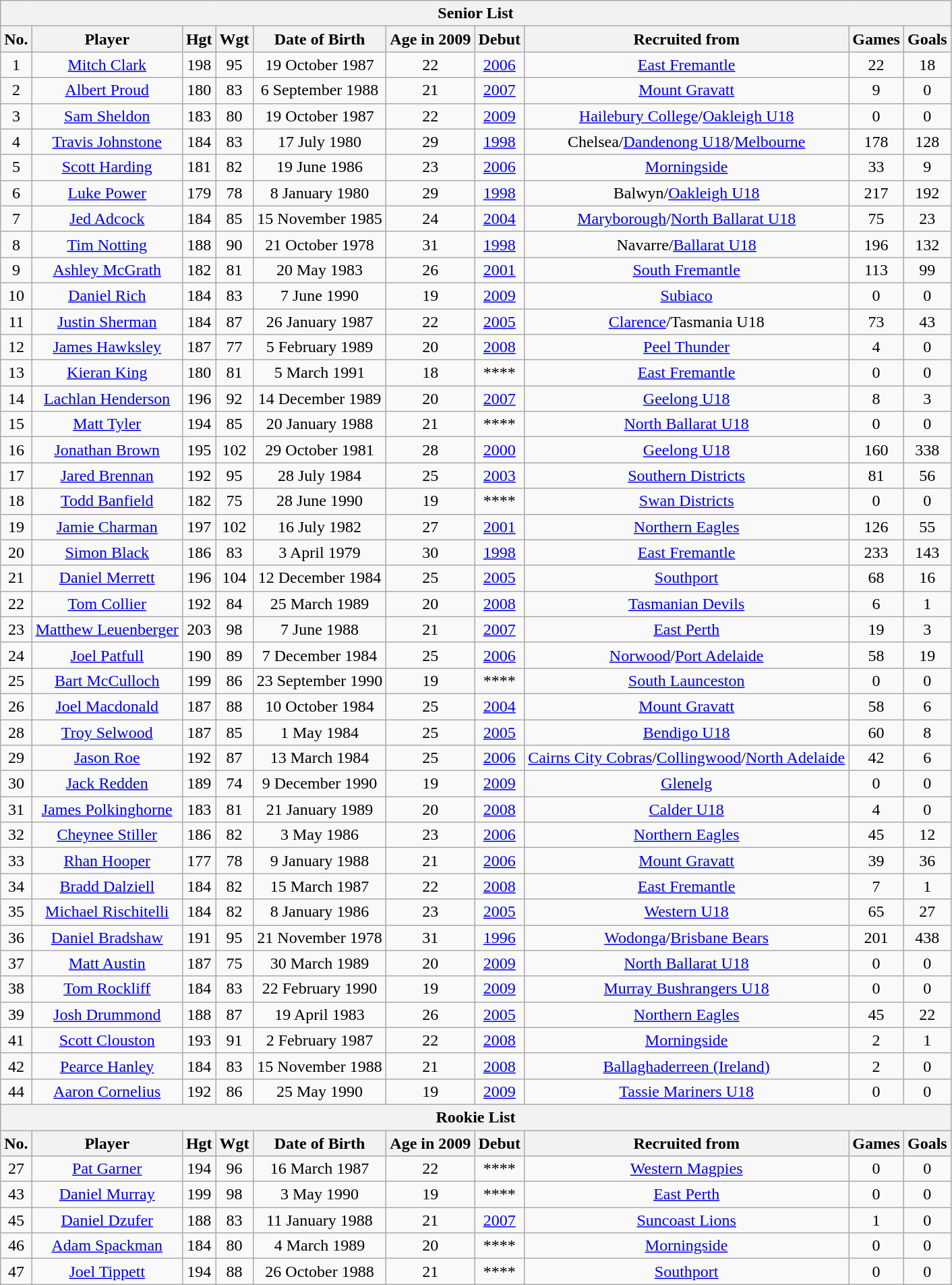<table class="wikitable" style="text-align:center;">
<tr>
<th colspan="10">Senior List</th>
</tr>
<tr>
<th>No.</th>
<th>Player</th>
<th>Hgt</th>
<th>Wgt</th>
<th>Date of Birth</th>
<th>Age in 2009</th>
<th>Debut</th>
<th>Recruited from</th>
<th>Games</th>
<th>Goals</th>
</tr>
<tr>
<td>1</td>
<td> <a href='#'>Mitch Clark</a></td>
<td>198</td>
<td>95</td>
<td>19 October 1987</td>
<td>22</td>
<td><a href='#'>2006</a></td>
<td><a href='#'>East Fremantle</a></td>
<td>22</td>
<td>18</td>
</tr>
<tr>
<td>2</td>
<td> <a href='#'>Albert Proud</a></td>
<td>180</td>
<td>83</td>
<td>6 September 1988</td>
<td>21</td>
<td><a href='#'>2007</a></td>
<td><a href='#'>Mount Gravatt</a></td>
<td>9</td>
<td>0</td>
</tr>
<tr>
<td>3</td>
<td> <a href='#'>Sam Sheldon</a></td>
<td>183</td>
<td>80</td>
<td>19 October 1987</td>
<td>22</td>
<td><a href='#'>2009</a></td>
<td><a href='#'>Hailebury College</a>/<a href='#'>Oakleigh U18</a></td>
<td>0</td>
<td>0</td>
</tr>
<tr>
<td>4</td>
<td> <a href='#'>Travis Johnstone</a></td>
<td>184</td>
<td>83</td>
<td>17 July 1980</td>
<td>29</td>
<td><a href='#'>1998</a></td>
<td>Chelsea/<a href='#'>Dandenong U18</a>/<a href='#'>Melbourne</a></td>
<td>178</td>
<td>128</td>
</tr>
<tr>
<td>5</td>
<td> <a href='#'>Scott Harding</a></td>
<td>181</td>
<td>82</td>
<td>19 June 1986</td>
<td>23</td>
<td><a href='#'>2006</a></td>
<td><a href='#'>Morningside</a></td>
<td>33</td>
<td>9</td>
</tr>
<tr>
<td>6</td>
<td> <a href='#'>Luke Power</a></td>
<td>179</td>
<td>78</td>
<td>8 January 1980</td>
<td>29</td>
<td><a href='#'>1998</a></td>
<td>Balwyn/<a href='#'>Oakleigh U18</a></td>
<td>217</td>
<td>192</td>
</tr>
<tr>
<td>7</td>
<td> <a href='#'>Jed Adcock</a></td>
<td>184</td>
<td>85</td>
<td>15 November 1985</td>
<td>24</td>
<td><a href='#'>2004</a></td>
<td><a href='#'>Maryborough</a>/<a href='#'>North Ballarat U18</a></td>
<td>75</td>
<td>23</td>
</tr>
<tr>
<td>8</td>
<td> <a href='#'>Tim Notting</a></td>
<td>188</td>
<td>90</td>
<td>21 October 1978</td>
<td>31</td>
<td><a href='#'>1998</a></td>
<td>Navarre/<a href='#'>Ballarat U18</a></td>
<td>196</td>
<td>132</td>
</tr>
<tr>
<td>9</td>
<td> <a href='#'>Ashley McGrath</a></td>
<td>182</td>
<td>81</td>
<td>20 May 1983</td>
<td>26</td>
<td><a href='#'>2001</a></td>
<td><a href='#'>South Fremantle</a></td>
<td>113</td>
<td>99</td>
</tr>
<tr>
<td>10</td>
<td> <a href='#'>Daniel Rich</a></td>
<td>184</td>
<td>83</td>
<td>7 June 1990</td>
<td>19</td>
<td><a href='#'>2009</a></td>
<td><a href='#'>Subiaco</a></td>
<td>0</td>
<td>0</td>
</tr>
<tr>
<td>11</td>
<td> <a href='#'>Justin Sherman</a></td>
<td>184</td>
<td>87</td>
<td>26 January 1987</td>
<td>22</td>
<td><a href='#'>2005</a></td>
<td><a href='#'>Clarence</a>/Tasmania U18</td>
<td>73</td>
<td>43</td>
</tr>
<tr>
<td>12</td>
<td> <a href='#'>James Hawksley</a></td>
<td>187</td>
<td>77</td>
<td>5 February 1989</td>
<td>20</td>
<td><a href='#'>2008</a></td>
<td><a href='#'>Peel Thunder</a></td>
<td>4</td>
<td>0</td>
</tr>
<tr>
<td>13</td>
<td> <a href='#'>Kieran King</a></td>
<td>180</td>
<td>81</td>
<td>5 March 1991</td>
<td>18</td>
<td>****</td>
<td><a href='#'>East Fremantle</a></td>
<td>0</td>
<td>0</td>
</tr>
<tr>
<td>14</td>
<td> <a href='#'>Lachlan Henderson</a></td>
<td>196</td>
<td>92</td>
<td>14 December 1989</td>
<td>20</td>
<td><a href='#'>2007</a></td>
<td><a href='#'>Geelong U18</a></td>
<td>8</td>
<td>3</td>
</tr>
<tr>
<td>15</td>
<td> <a href='#'>Matt Tyler</a></td>
<td>194</td>
<td>85</td>
<td>20 January 1988</td>
<td>21</td>
<td>****</td>
<td><a href='#'>North Ballarat U18</a></td>
<td>0</td>
<td>0</td>
</tr>
<tr>
<td>16</td>
<td> <a href='#'>Jonathan Brown</a></td>
<td>195</td>
<td>102</td>
<td>29 October 1981</td>
<td>28</td>
<td><a href='#'>2000</a></td>
<td><a href='#'>Geelong U18</a></td>
<td>160</td>
<td>338</td>
</tr>
<tr>
<td>17</td>
<td> <a href='#'>Jared Brennan</a></td>
<td>192</td>
<td>95</td>
<td>28 July 1984</td>
<td>25</td>
<td><a href='#'>2003</a></td>
<td><a href='#'>Southern Districts</a></td>
<td>81</td>
<td>56</td>
</tr>
<tr>
<td>18</td>
<td> <a href='#'>Todd Banfield</a></td>
<td>182</td>
<td>75</td>
<td>28 June 1990</td>
<td>19</td>
<td>****</td>
<td><a href='#'>Swan Districts</a></td>
<td>0</td>
<td>0</td>
</tr>
<tr>
<td>19</td>
<td> <a href='#'>Jamie Charman</a></td>
<td>197</td>
<td>102</td>
<td>16 July 1982</td>
<td>27</td>
<td><a href='#'>2001</a></td>
<td><a href='#'>Northern Eagles</a></td>
<td>126</td>
<td>55</td>
</tr>
<tr>
<td>20</td>
<td> <a href='#'>Simon Black</a></td>
<td>186</td>
<td>83</td>
<td>3 April 1979</td>
<td>30</td>
<td><a href='#'>1998</a></td>
<td><a href='#'>East Fremantle</a></td>
<td>233</td>
<td>143</td>
</tr>
<tr>
<td>21</td>
<td> <a href='#'>Daniel Merrett</a></td>
<td>196</td>
<td>104</td>
<td>12 December 1984</td>
<td>25</td>
<td><a href='#'>2005</a></td>
<td><a href='#'>Southport</a></td>
<td>68</td>
<td>16</td>
</tr>
<tr>
<td>22</td>
<td> <a href='#'>Tom Collier</a></td>
<td>192</td>
<td>84</td>
<td>25 March 1989</td>
<td>20</td>
<td><a href='#'>2008</a></td>
<td><a href='#'>Tasmanian Devils</a></td>
<td>6</td>
<td>1</td>
</tr>
<tr>
<td>23</td>
<td> <a href='#'>Matthew Leuenberger</a></td>
<td>203</td>
<td>98</td>
<td>7 June 1988</td>
<td>21</td>
<td><a href='#'>2007</a></td>
<td><a href='#'>East Perth</a></td>
<td>19</td>
<td>3</td>
</tr>
<tr>
<td>24</td>
<td> <a href='#'>Joel Patfull</a></td>
<td>190</td>
<td>89</td>
<td>7 December 1984</td>
<td>25</td>
<td><a href='#'>2006</a></td>
<td><a href='#'>Norwood</a>/<a href='#'>Port Adelaide</a></td>
<td>58</td>
<td>19</td>
</tr>
<tr>
<td>25</td>
<td> <a href='#'>Bart McCulloch</a></td>
<td>199</td>
<td>86</td>
<td>23 September 1990</td>
<td>19</td>
<td>****</td>
<td><a href='#'>South Launceston</a></td>
<td>0</td>
<td>0</td>
</tr>
<tr>
<td>26</td>
<td> <a href='#'>Joel Macdonald</a></td>
<td>187</td>
<td>88</td>
<td>10 October 1984</td>
<td>25</td>
<td><a href='#'>2004</a></td>
<td><a href='#'>Mount Gravatt</a></td>
<td>58</td>
<td>6</td>
</tr>
<tr>
<td>28</td>
<td> <a href='#'>Troy Selwood</a></td>
<td>187</td>
<td>85</td>
<td>1 May 1984</td>
<td>25</td>
<td><a href='#'>2005</a></td>
<td><a href='#'>Bendigo U18</a></td>
<td>60</td>
<td>8</td>
</tr>
<tr>
<td>29</td>
<td> <a href='#'>Jason Roe</a></td>
<td>192</td>
<td>87</td>
<td>13 March 1984</td>
<td>25</td>
<td><a href='#'>2006</a></td>
<td><a href='#'>Cairns City Cobras</a>/<a href='#'>Collingwood</a>/<a href='#'>North Adelaide</a></td>
<td>42</td>
<td>6</td>
</tr>
<tr>
<td>30</td>
<td> <a href='#'>Jack Redden</a></td>
<td>189</td>
<td>74</td>
<td>9 December 1990</td>
<td>19</td>
<td><a href='#'>2009</a></td>
<td><a href='#'>Glenelg</a></td>
<td>0</td>
<td>0</td>
</tr>
<tr>
<td>31</td>
<td> <a href='#'>James Polkinghorne</a></td>
<td>183</td>
<td>81</td>
<td>21 January 1989</td>
<td>20</td>
<td><a href='#'>2008</a></td>
<td><a href='#'>Calder U18</a></td>
<td>4</td>
<td>0</td>
</tr>
<tr>
<td>32</td>
<td> <a href='#'>Cheynee Stiller</a></td>
<td>186</td>
<td>82</td>
<td>3 May 1986</td>
<td>23</td>
<td><a href='#'>2006</a></td>
<td><a href='#'>Northern Eagles</a></td>
<td>45</td>
<td>12</td>
</tr>
<tr>
<td>33</td>
<td> <a href='#'>Rhan Hooper</a></td>
<td>177</td>
<td>78</td>
<td>9 January 1988</td>
<td>21</td>
<td><a href='#'>2006</a></td>
<td><a href='#'>Mount Gravatt</a></td>
<td>39</td>
<td>36</td>
</tr>
<tr>
<td>34</td>
<td> <a href='#'>Bradd Dalziell</a></td>
<td>184</td>
<td>82</td>
<td>15 March 1987</td>
<td>22</td>
<td><a href='#'>2008</a></td>
<td><a href='#'>East Fremantle</a></td>
<td>7</td>
<td>1</td>
</tr>
<tr>
<td>35</td>
<td> <a href='#'>Michael Rischitelli</a></td>
<td>184</td>
<td>82</td>
<td>8 January 1986</td>
<td>23</td>
<td><a href='#'>2005</a></td>
<td><a href='#'>Western U18</a></td>
<td>65</td>
<td>27</td>
</tr>
<tr>
<td>36</td>
<td> <a href='#'>Daniel Bradshaw</a></td>
<td>191</td>
<td>95</td>
<td>21 November 1978</td>
<td>31</td>
<td><a href='#'>1996</a></td>
<td><a href='#'>Wodonga</a>/<a href='#'>Brisbane Bears</a></td>
<td>201</td>
<td>438</td>
</tr>
<tr>
<td>37</td>
<td> <a href='#'>Matt Austin</a></td>
<td>187</td>
<td>75</td>
<td>30 March 1989</td>
<td>20</td>
<td><a href='#'>2009</a></td>
<td><a href='#'>North Ballarat U18</a></td>
<td>0</td>
<td>0</td>
</tr>
<tr>
<td>38</td>
<td> <a href='#'>Tom Rockliff</a></td>
<td>184</td>
<td>83</td>
<td>22 February 1990</td>
<td>19</td>
<td><a href='#'>2009</a></td>
<td><a href='#'>Murray Bushrangers U18</a></td>
<td>0</td>
<td>0</td>
</tr>
<tr>
<td>39</td>
<td> <a href='#'>Josh Drummond</a></td>
<td>188</td>
<td>87</td>
<td>19 April 1983</td>
<td>26</td>
<td><a href='#'>2005</a></td>
<td><a href='#'>Northern Eagles</a></td>
<td>45</td>
<td>22</td>
</tr>
<tr>
<td>41</td>
<td> <a href='#'>Scott Clouston</a></td>
<td>193</td>
<td>91</td>
<td>2 February 1987</td>
<td>22</td>
<td><a href='#'>2008</a></td>
<td><a href='#'>Morningside</a></td>
<td>2</td>
<td>1</td>
</tr>
<tr>
<td>42</td>
<td> <a href='#'>Pearce Hanley</a></td>
<td>184</td>
<td>83</td>
<td>15 November 1988</td>
<td>21</td>
<td><a href='#'>2008</a></td>
<td><a href='#'>Ballaghaderreen (Ireland)</a></td>
<td>2</td>
<td>0</td>
</tr>
<tr>
<td>44</td>
<td> <a href='#'>Aaron Cornelius</a></td>
<td>192</td>
<td>86</td>
<td>25 May 1990</td>
<td>19</td>
<td><a href='#'>2009</a></td>
<td><a href='#'>Tassie Mariners U18</a></td>
<td>0</td>
<td>0</td>
</tr>
<tr>
<th colspan="10">Rookie List</th>
</tr>
<tr>
<th>No.</th>
<th>Player</th>
<th>Hgt</th>
<th>Wgt</th>
<th>Date of Birth</th>
<th>Age in 2009</th>
<th>Debut</th>
<th>Recruited from</th>
<th>Games</th>
<th>Goals</th>
</tr>
<tr>
<td>27</td>
<td> <a href='#'>Pat Garner</a></td>
<td>194</td>
<td>96</td>
<td>16 March 1987</td>
<td>22</td>
<td>****</td>
<td><a href='#'>Western Magpies</a></td>
<td>0</td>
<td>0</td>
</tr>
<tr>
<td>43</td>
<td> <a href='#'>Daniel Murray</a></td>
<td>199</td>
<td>98</td>
<td>3 May 1990</td>
<td>19</td>
<td>****</td>
<td><a href='#'>East Perth</a></td>
<td>0</td>
<td>0</td>
</tr>
<tr>
<td>45</td>
<td> <a href='#'>Daniel Dzufer</a></td>
<td>188</td>
<td>83</td>
<td>11 January 1988</td>
<td>21</td>
<td><a href='#'>2007</a></td>
<td><a href='#'>Suncoast Lions</a></td>
<td>1</td>
<td>0</td>
</tr>
<tr>
<td>46</td>
<td> <a href='#'>Adam Spackman</a></td>
<td>184</td>
<td>80</td>
<td>4 March 1989</td>
<td>20</td>
<td>****</td>
<td><a href='#'>Morningside</a></td>
<td>0</td>
<td>0</td>
</tr>
<tr>
<td>47</td>
<td> <a href='#'>Joel Tippett</a></td>
<td>194</td>
<td>88</td>
<td>26 October 1988</td>
<td>21</td>
<td>****</td>
<td><a href='#'>Southport</a></td>
<td>0</td>
<td>0</td>
</tr>
</table>
